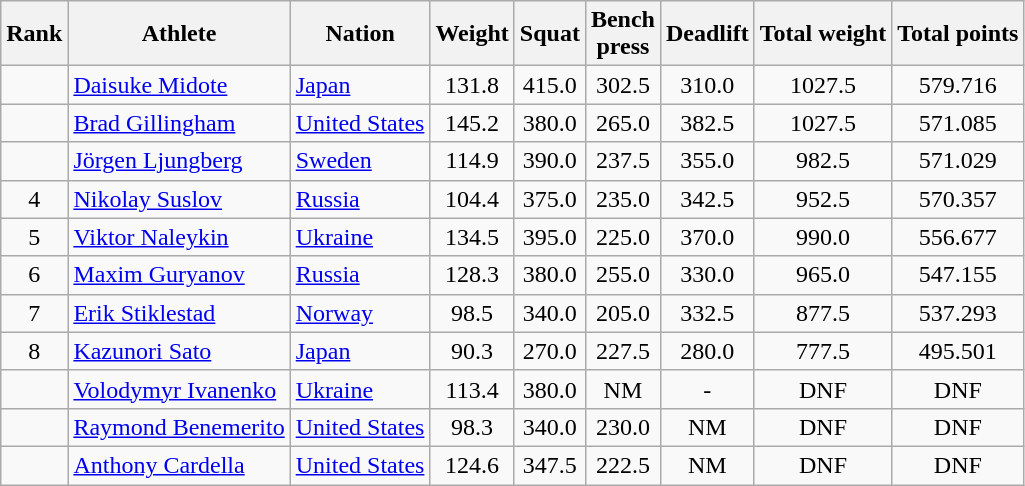<table class="wikitable sortable" style="text-align:center">
<tr>
<th>Rank</th>
<th>Athlete</th>
<th>Nation</th>
<th>Weight</th>
<th>Squat</th>
<th>Bench<br>press</th>
<th>Deadlift</th>
<th>Total weight</th>
<th>Total points</th>
</tr>
<tr>
<td></td>
<td align=left><a href='#'>Daisuke Midote</a></td>
<td align=left> <a href='#'>Japan</a></td>
<td>131.8</td>
<td>415.0</td>
<td>302.5</td>
<td>310.0</td>
<td>1027.5</td>
<td>579.716</td>
</tr>
<tr>
<td></td>
<td align=left><a href='#'>Brad Gillingham</a></td>
<td align=left> <a href='#'>United States</a></td>
<td>145.2</td>
<td>380.0</td>
<td>265.0</td>
<td>382.5</td>
<td>1027.5</td>
<td>571.085</td>
</tr>
<tr>
<td></td>
<td align=left><a href='#'>Jörgen Ljungberg</a></td>
<td align=left> <a href='#'>Sweden</a></td>
<td>114.9</td>
<td>390.0</td>
<td>237.5</td>
<td>355.0</td>
<td>982.5</td>
<td>571.029</td>
</tr>
<tr>
<td>4</td>
<td align=left><a href='#'>Nikolay Suslov</a></td>
<td align=left> <a href='#'>Russia</a></td>
<td>104.4</td>
<td>375.0</td>
<td>235.0</td>
<td>342.5</td>
<td>952.5</td>
<td>570.357</td>
</tr>
<tr>
<td>5</td>
<td align=left><a href='#'>Viktor Naleykin</a></td>
<td align=left> <a href='#'>Ukraine</a></td>
<td>134.5</td>
<td>395.0</td>
<td>225.0</td>
<td>370.0</td>
<td>990.0</td>
<td>556.677</td>
</tr>
<tr>
<td>6</td>
<td align=left><a href='#'>Maxim Guryanov</a></td>
<td align=left> <a href='#'>Russia</a></td>
<td>128.3</td>
<td>380.0</td>
<td>255.0</td>
<td>330.0</td>
<td>965.0</td>
<td>547.155</td>
</tr>
<tr>
<td>7</td>
<td align=left><a href='#'>Erik Stiklestad</a></td>
<td align=left> <a href='#'>Norway</a></td>
<td>98.5</td>
<td>340.0</td>
<td>205.0</td>
<td>332.5</td>
<td>877.5</td>
<td>537.293</td>
</tr>
<tr>
<td>8</td>
<td align=left><a href='#'>Kazunori Sato</a></td>
<td align=left> <a href='#'>Japan</a></td>
<td>90.3</td>
<td>270.0</td>
<td>227.5</td>
<td>280.0</td>
<td>777.5</td>
<td>495.501</td>
</tr>
<tr>
<td></td>
<td align=left><a href='#'>Volodymyr Ivanenko</a></td>
<td align=left> <a href='#'>Ukraine</a></td>
<td>113.4</td>
<td>380.0</td>
<td>NM</td>
<td>-</td>
<td>DNF</td>
<td>DNF</td>
</tr>
<tr>
<td></td>
<td align=left><a href='#'>Raymond Benemerito</a></td>
<td align=left> <a href='#'>United States</a></td>
<td>98.3</td>
<td>340.0</td>
<td>230.0</td>
<td>NM</td>
<td>DNF</td>
<td>DNF</td>
</tr>
<tr>
<td></td>
<td align=left><a href='#'>Anthony Cardella</a></td>
<td align=left> <a href='#'>United States</a></td>
<td>124.6</td>
<td>347.5</td>
<td>222.5</td>
<td>NM</td>
<td>DNF</td>
<td>DNF</td>
</tr>
</table>
